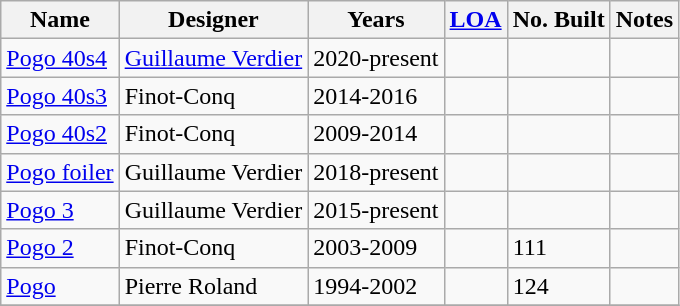<table class="wikitable sortable">
<tr>
<th class="unsortable">Name</th>
<th>Designer</th>
<th>Years</th>
<th><a href='#'>LOA</a></th>
<th>No. Built</th>
<th class="unsortable">Notes</th>
</tr>
<tr>
<td><a href='#'>Pogo 40s4</a></td>
<td><a href='#'>Guillaume Verdier</a></td>
<td>2020-present</td>
<td></td>
<td></td>
<td></td>
</tr>
<tr>
<td><a href='#'>Pogo 40s3</a></td>
<td>Finot-Conq</td>
<td>2014-2016</td>
<td></td>
<td></td>
<td></td>
</tr>
<tr>
<td><a href='#'>Pogo 40s2</a></td>
<td>Finot-Conq</td>
<td>2009-2014</td>
<td></td>
<td></td>
<td></td>
</tr>
<tr>
<td><a href='#'>Pogo foiler</a></td>
<td>Guillaume Verdier</td>
<td>2018-present</td>
<td></td>
<td></td>
<td></td>
</tr>
<tr>
<td><a href='#'>Pogo 3</a></td>
<td>Guillaume Verdier</td>
<td>2015-present</td>
<td></td>
<td></td>
<td></td>
</tr>
<tr>
<td><a href='#'>Pogo 2</a></td>
<td>Finot-Conq</td>
<td>2003-2009</td>
<td></td>
<td>111</td>
<td></td>
</tr>
<tr>
<td><a href='#'>Pogo</a></td>
<td>Pierre Roland</td>
<td>1994-2002</td>
<td></td>
<td>124</td>
<td></td>
</tr>
<tr>
</tr>
</table>
